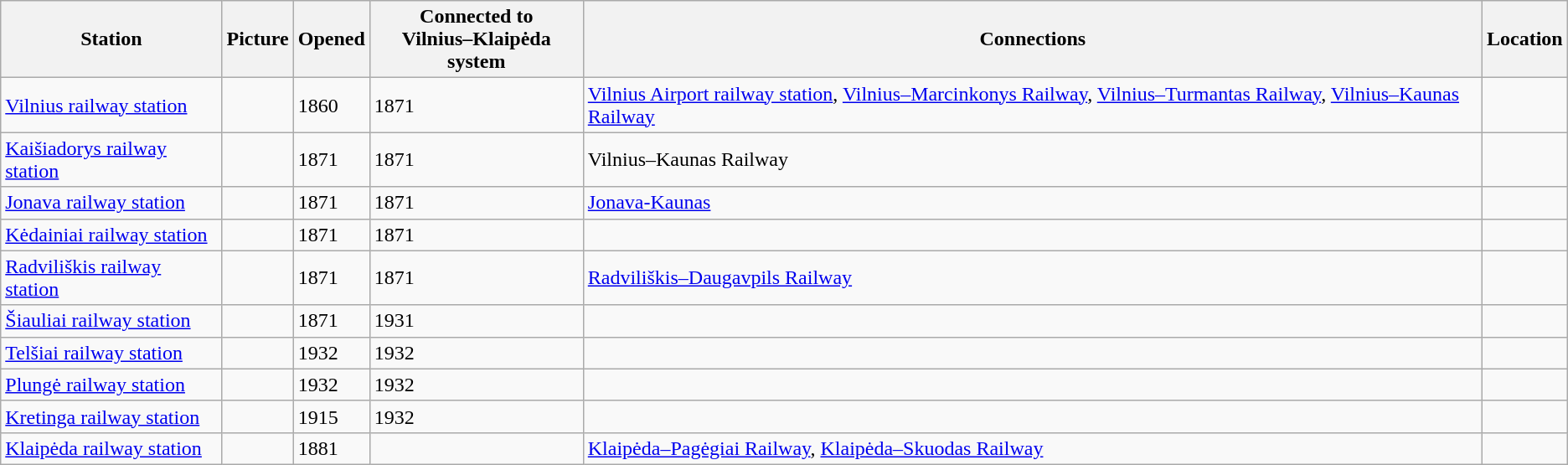<table class="wikitable sortable">
<tr>
<th>Station</th>
<th>Picture</th>
<th>Opened</th>
<th>Connected to<br>Vilnius–Klaipėda system</th>
<th>Connections</th>
<th>Location</th>
</tr>
<tr>
<td><a href='#'>Vilnius railway station</a></td>
<td></td>
<td>1860</td>
<td>1871</td>
<td><a href='#'>Vilnius Airport railway station</a>, <a href='#'>Vilnius–Marcinkonys Railway</a>, <a href='#'>Vilnius–Turmantas Railway</a>, <a href='#'>Vilnius–Kaunas Railway</a></td>
<td></td>
</tr>
<tr>
<td><a href='#'>Kaišiadorys railway station</a></td>
<td></td>
<td>1871</td>
<td>1871</td>
<td>Vilnius–Kaunas Railway</td>
<td></td>
</tr>
<tr>
<td><a href='#'>Jonava railway station</a></td>
<td></td>
<td>1871</td>
<td>1871</td>
<td><a href='#'>Jonava-Kaunas</a></td>
<td></td>
</tr>
<tr>
<td><a href='#'>Kėdainiai railway station</a></td>
<td></td>
<td>1871</td>
<td>1871</td>
<td></td>
<td></td>
</tr>
<tr>
<td><a href='#'>Radviliškis railway station</a></td>
<td></td>
<td>1871</td>
<td>1871</td>
<td><a href='#'>Radviliškis–Daugavpils Railway</a></td>
<td></td>
</tr>
<tr>
<td><a href='#'>Šiauliai railway station</a></td>
<td></td>
<td>1871</td>
<td>1931</td>
<td></td>
<td></td>
</tr>
<tr>
<td><a href='#'>Telšiai railway station</a></td>
<td></td>
<td>1932</td>
<td>1932</td>
<td></td>
<td></td>
</tr>
<tr>
<td><a href='#'>Plungė railway station</a></td>
<td></td>
<td>1932</td>
<td>1932</td>
<td></td>
<td></td>
</tr>
<tr>
<td><a href='#'>Kretinga railway station</a></td>
<td></td>
<td>1915</td>
<td>1932</td>
<td></td>
<td></td>
</tr>
<tr>
<td><a href='#'>Klaipėda railway station</a></td>
<td></td>
<td>1881</td>
<td></td>
<td><a href='#'>Klaipėda–Pagėgiai Railway</a>, <a href='#'>Klaipėda–Skuodas Railway</a></td>
<td></td>
</tr>
</table>
